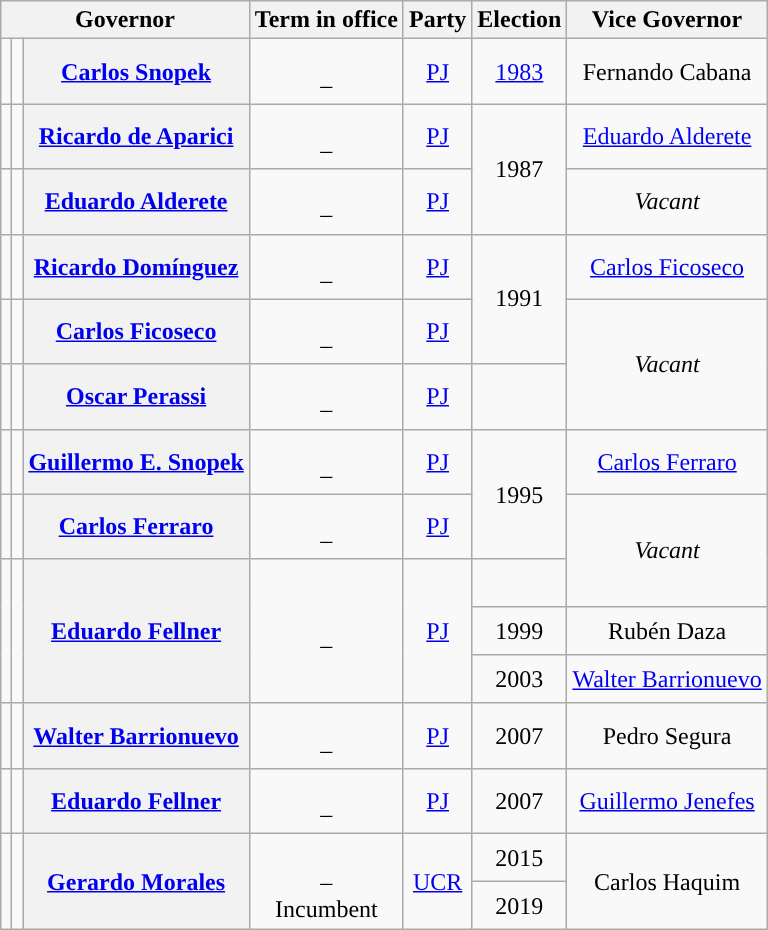<table class="wikitable sortable" style="text-align: center;">
<tr>
<th scope="col" colspan="3">Governor</th>
<th scope="col">Term in office</th>
<th scope="col">Party</th>
<th scope="col">Election</th>
<th scope="col">Vice Governor</th>
</tr>
<tr style="height:2em;">
<td data-sort-value="Snopek, Carlos"></td>
<td style="background:"></td>
<th scope="row"><a href='#'>Carlos Snopek</a></th>
<td><br>–<br></td>
<td><a href='#'>PJ</a></td>
<td><a href='#'>1983</a></td>
<td data-sort-value="Cabana, Fernando Venancio">Fernando Cabana</td>
</tr>
<tr style="height:2em;">
<td data-sort-value="De Aparici, Ricardo"></td>
<td style="background:"></td>
<th scope="row"><a href='#'>Ricardo de Aparici</a></th>
<td><br>–<br></td>
<td><a href='#'>PJ</a></td>
<td rowspan="2">1987</td>
<td data-sort-value="Alderete, Eduardo"><a href='#'>Eduardo Alderete</a></td>
</tr>
<tr style="height:2em;">
<td data-sort-value="Alderete, Eduardo"></td>
<td style="background:"></td>
<th scope="row"><a href='#'>Eduardo Alderete</a></th>
<td><br>–<br></td>
<td><a href='#'>PJ</a></td>
<td><em>Vacant</em></td>
</tr>
<tr style="height:2em;">
<td data-sort-value="Domínguez, Ricardo"></td>
<td style="background:"></td>
<th scope="row"><a href='#'>Ricardo Domínguez</a></th>
<td><br>–<br></td>
<td><a href='#'>PJ</a></td>
<td rowspan="2">1991</td>
<td data-sort-value="Ficoseco, Carlos"><a href='#'>Carlos Ficoseco</a></td>
</tr>
<tr style="height:2em;">
<td data-sort-value="Ficoseco, Carlos"></td>
<td style="background:"></td>
<th scope="row"><a href='#'>Carlos Ficoseco</a></th>
<td><br>–<br></td>
<td><a href='#'>PJ</a></td>
<td rowspan="2"><em>Vacant</em></td>
</tr>
<tr style="height:2em;">
<td data-sort-value="Perassi, Oscar"></td>
<td style="background:"></td>
<th scope="row"><a href='#'>Oscar Perassi</a></th>
<td><br>–<br></td>
<td><a href='#'>PJ</a></td>
<td></td>
</tr>
<tr style="height:2em;">
<td data-sort-value="Snopek, Guillermo E."></td>
<td style="background:"></td>
<th scope="row"><a href='#'>Guillermo E. Snopek</a></th>
<td><br>–<br></td>
<td><a href='#'>PJ</a></td>
<td rowspan="2">1995</td>
<td data-sort-value="Ferraro, Carlos"><a href='#'>Carlos Ferraro</a></td>
</tr>
<tr style="height:2em;">
<td data-sort-value="Ferraro, Carlos"></td>
<td style="background:"></td>
<th scope="row"><a href='#'>Carlos Ferraro</a></th>
<td><br>–<br></td>
<td><a href='#'>PJ</a></td>
<td rowspan="2"><em>Vacant</em></td>
</tr>
<tr style="height:2em;">
<td rowspan="3" data-sort-value="Fellner, Eduardo"></td>
<td rowspan="3" style="background:"></td>
<th rowspan="3" scope="row"><a href='#'>Eduardo Fellner</a></th>
<td rowspan="3"><br>–<br></td>
<td rowspan="3"><a href='#'>PJ</a></td>
<td></td>
</tr>
<tr style="height:2em;">
<td>1999</td>
<td data-sort-value="Daza, Rubén">Rubén Daza</td>
</tr>
<tr style="height:2em;">
<td>2003</td>
<td data-sort-value="Barrionuevo, Walter"><a href='#'>Walter Barrionuevo</a></td>
</tr>
<tr style="height:2em;">
<td data-sort-value="Barrionuevo, Walter"></td>
<td style="background:"></td>
<th scope="row"><a href='#'>Walter Barrionuevo</a></th>
<td><br>–<br></td>
<td><a href='#'>PJ</a></td>
<td>2007</td>
<td data-sort-value="Segura, Pedro">Pedro Segura</td>
</tr>
<tr style="height:2em;">
<td data-sort-value="Fellner, Eduardo"></td>
<td style="background:"></td>
<th scope="row"><a href='#'>Eduardo Fellner</a></th>
<td><br>–<br></td>
<td><a href='#'>PJ</a></td>
<td>2007</td>
<td data-sort-value="Jenefes, Guillermo"><a href='#'>Guillermo Jenefes</a></td>
</tr>
<tr style="height:2em;">
<td rowspan="2" data-sort-value="Morales, Gerardo"></td>
<td rowspan="2" style="background:"></td>
<th rowspan="2" scope="row"><a href='#'>Gerardo Morales</a></th>
<td rowspan="2"><br>–<br>Incumbent</td>
<td rowspan="2"><a href='#'>UCR</a></td>
<td>2015</td>
<td rowspan="2" data-sort-value="Haquim, Carlos">Carlos Haquim</td>
</tr>
<tr style="height:2em;">
<td>2019</td>
</tr>
</table>
